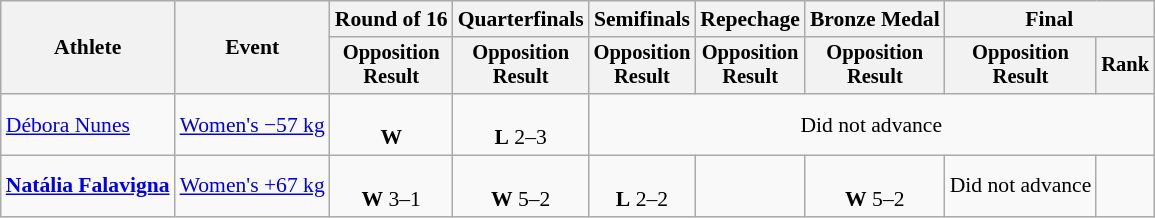<table class="wikitable" style="font-size:90%">
<tr>
<th rowspan="2">Athlete</th>
<th rowspan="2">Event</th>
<th>Round of 16</th>
<th>Quarterfinals</th>
<th>Semifinals</th>
<th>Repechage</th>
<th>Bronze Medal</th>
<th colspan=2>Final</th>
</tr>
<tr style="font-size:95%">
<th>Opposition<br>Result</th>
<th>Opposition<br>Result</th>
<th>Opposition<br>Result</th>
<th>Opposition<br>Result</th>
<th>Opposition<br>Result</th>
<th>Opposition<br>Result</th>
<th>Rank</th>
</tr>
<tr align=center>
<td align=left><a href='#'>Débora Nunes</a></td>
<td align=left><a href='#'>Women's −57 kg</a></td>
<td><br><strong>W</strong> </td>
<td><br><strong>L</strong> 2–3</td>
<td colspan=5>Did not advance</td>
</tr>
<tr align=center>
<td align=left><strong><a href='#'>Natália Falavigna</a></strong></td>
<td align=left><a href='#'>Women's +67 kg</a></td>
<td><br><strong>W</strong> 3–1</td>
<td><br><strong>W</strong> 5–2</td>
<td><br><strong>L</strong> 2–2 </td>
<td></td>
<td><br><strong>W</strong> 5–2</td>
<td>Did not advance</td>
<td></td>
</tr>
</table>
